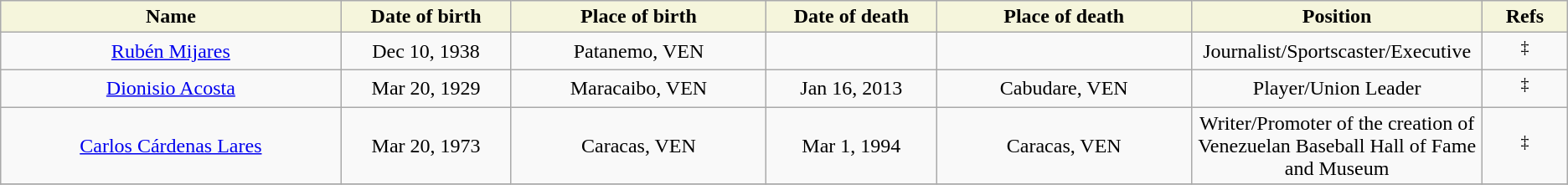<table class="wikitable">
<tr>
<th style="background:#F5F5DC;" width=20%>Name</th>
<th width=10% style="background:#F5F5DC;">Date of birth</th>
<th width=15% style="background:#F5F5DC;">Place of birth</th>
<th width=10% style="background:#F5F5DC;">Date of death</th>
<th width=15% style="background:#F5F5DC;">Place of death</th>
<th width=10% style="background:#F5F5DC;">Position</th>
<th width=5% style="background:#F5F5DC;">Refs</th>
</tr>
<tr align=center>
<td><a href='#'>Rubén Mijares</a></td>
<td>Dec 10, 1938</td>
<td>Patanemo, VEN</td>
<td></td>
<td></td>
<td>Journalist/Sportscaster/Executive</td>
<td><sup> ‡ </sup> </td>
</tr>
<tr align=center>
<td><a href='#'>Dionisio Acosta</a></td>
<td>Mar 20, 1929</td>
<td>Maracaibo, VEN</td>
<td>Jan 16, 2013</td>
<td>Cabudare, VEN</td>
<td>Player/Union Leader</td>
<td><sup> ‡ </sup> </td>
</tr>
<tr align=center>
<td><a href='#'>Carlos Cárdenas Lares</a></td>
<td>Mar 20, 1973</td>
<td>Caracas, VEN</td>
<td>Mar 1, 1994</td>
<td>Caracas, VEN</td>
<td>Writer/Promoter of the creation of Venezuelan Baseball Hall of Fame and Museum</td>
<td><sup> ‡ </sup> </td>
</tr>
<tr align=center>
</tr>
</table>
